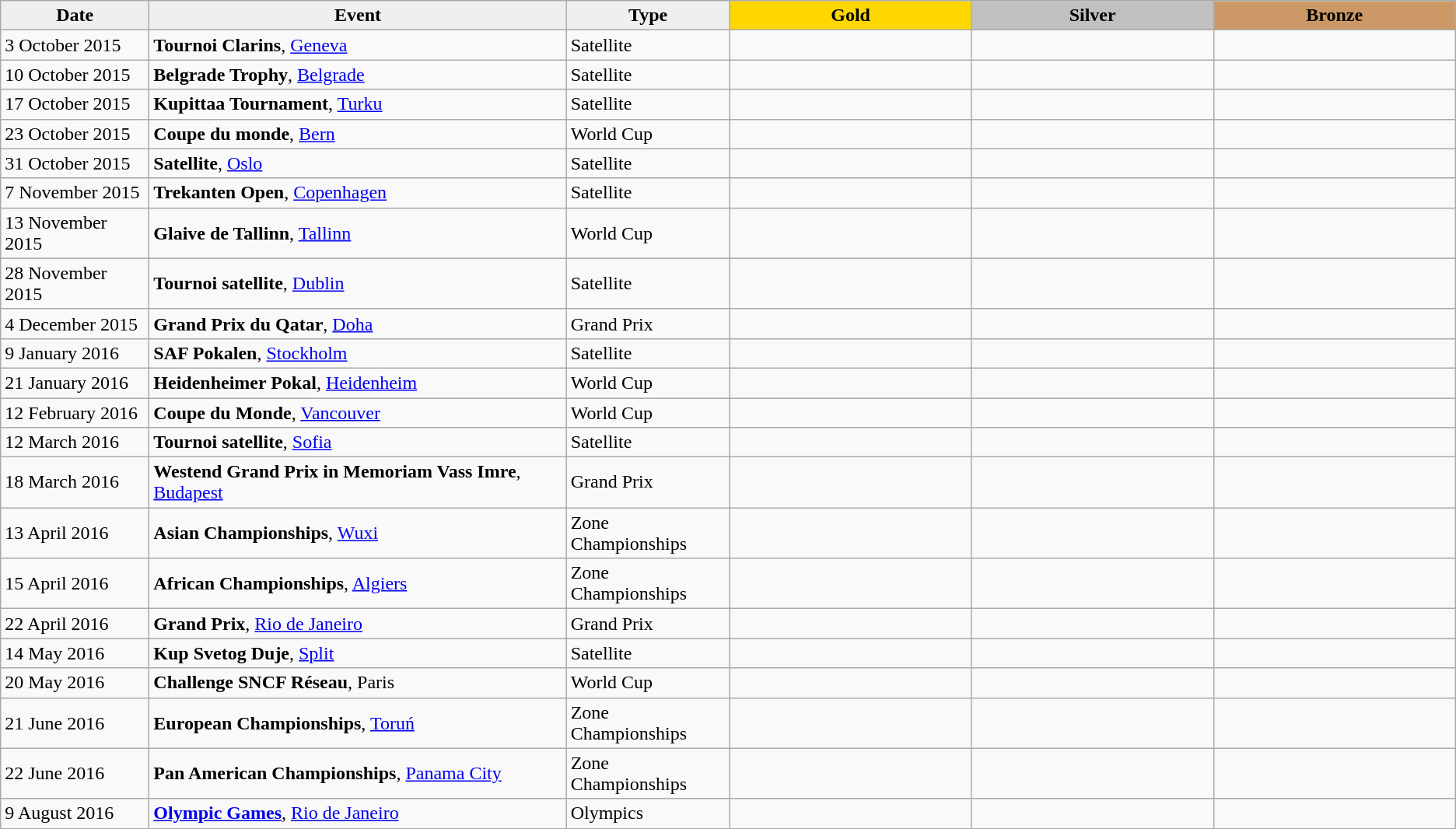<table class="wikitable plainrowheaders" border="1" style="font-size:100%">
<tr align=center>
<th scope=col style="width:120px; background: #efefef;">Date</th>
<th scope=col style="background: #efefef;">Event</th>
<th scope=col style="background: #efefef;">Type</th>
<th scope=col colspan=1 style="width:200px; background: gold;">Gold</th>
<th scope=col colspan=1 style="width:200px; background: silver;">Silver</th>
<th scope=col colspan=1 style="width:200px; background: #cc9966;">Bronze</th>
</tr>
<tr>
<td>3 October 2015</td>
<td><strong>Tournoi Clarins</strong>, <a href='#'>Geneva</a></td>
<td>Satellite</td>
<td></td>
<td></td>
<td><br></td>
</tr>
<tr>
<td>10 October 2015</td>
<td><strong>Belgrade Trophy</strong>, <a href='#'>Belgrade</a></td>
<td>Satellite</td>
<td></td>
<td></td>
<td><br></td>
</tr>
<tr>
<td>17 October 2015</td>
<td><strong>Kupittaa Tournament</strong>, <a href='#'>Turku</a></td>
<td>Satellite</td>
<td></td>
<td></td>
<td><br></td>
</tr>
<tr>
<td>23 October 2015</td>
<td><strong>Coupe du monde</strong>, <a href='#'>Bern</a></td>
<td>World Cup</td>
<td></td>
<td></td>
<td><br></td>
</tr>
<tr>
<td>31 October 2015</td>
<td><strong>Satellite</strong>, <a href='#'>Oslo</a></td>
<td>Satellite</td>
<td></td>
<td></td>
<td><br></td>
</tr>
<tr>
<td>7 November 2015</td>
<td><strong>Trekanten Open</strong>, <a href='#'>Copenhagen</a></td>
<td>Satellite</td>
<td></td>
<td></td>
<td><br></td>
</tr>
<tr>
<td>13 November 2015</td>
<td><strong>Glaive de Tallinn</strong>, <a href='#'>Tallinn</a></td>
<td>World Cup</td>
<td></td>
<td></td>
<td><br></td>
</tr>
<tr>
<td>28 November 2015</td>
<td><strong>Tournoi satellite</strong>, <a href='#'>Dublin</a></td>
<td>Satellite</td>
<td></td>
<td></td>
<td><br></td>
</tr>
<tr>
<td>4 December 2015</td>
<td><strong>Grand Prix du Qatar</strong>, <a href='#'>Doha</a></td>
<td>Grand Prix</td>
<td></td>
<td></td>
<td><br></td>
</tr>
<tr>
<td>9 January 2016</td>
<td><strong>SAF Pokalen</strong>, <a href='#'>Stockholm</a></td>
<td>Satellite</td>
<td></td>
<td></td>
<td><br></td>
</tr>
<tr>
<td>21 January 2016</td>
<td><strong>Heidenheimer Pokal</strong>, <a href='#'>Heidenheim</a></td>
<td>World Cup</td>
<td></td>
<td></td>
<td><br></td>
</tr>
<tr>
<td>12 February 2016</td>
<td><strong>Coupe du Monde</strong>, <a href='#'>Vancouver</a></td>
<td>World Cup</td>
<td></td>
<td></td>
<td><br></td>
</tr>
<tr>
<td>12 March 2016</td>
<td><strong>Tournoi satellite</strong>, <a href='#'>Sofia</a></td>
<td>Satellite</td>
<td></td>
<td></td>
<td><br></td>
</tr>
<tr>
<td>18 March 2016</td>
<td><strong>Westend Grand Prix in Memoriam Vass Imre</strong>, <a href='#'>Budapest</a></td>
<td>Grand Prix</td>
<td></td>
<td></td>
<td><br></td>
</tr>
<tr>
<td>13 April 2016</td>
<td><strong>Asian Championships</strong>, <a href='#'>Wuxi</a></td>
<td>Zone Championships</td>
<td></td>
<td></td>
<td><br></td>
</tr>
<tr>
<td>15 April 2016</td>
<td><strong>African Championships</strong>, <a href='#'>Algiers</a></td>
<td>Zone Championships</td>
<td></td>
<td></td>
<td><br></td>
</tr>
<tr>
<td>22 April 2016</td>
<td><strong>Grand Prix</strong>, <a href='#'>Rio de Janeiro</a></td>
<td>Grand Prix</td>
<td></td>
<td></td>
<td><br></td>
</tr>
<tr>
<td>14 May 2016</td>
<td><strong>Kup Svetog Duje</strong>, <a href='#'>Split</a></td>
<td>Satellite</td>
<td></td>
<td></td>
<td><br></td>
</tr>
<tr>
<td>20 May 2016</td>
<td><strong>Challenge SNCF Réseau</strong>, Paris</td>
<td>World Cup</td>
<td></td>
<td></td>
<td><br></td>
</tr>
<tr>
<td>21 June 2016</td>
<td><strong>European Championships</strong>, <a href='#'>Toruń</a></td>
<td>Zone Championships</td>
<td></td>
<td></td>
<td><br></td>
</tr>
<tr>
<td>22 June 2016</td>
<td><strong>Pan American Championships</strong>, <a href='#'>Panama City</a></td>
<td>Zone Championships</td>
<td></td>
<td></td>
<td><br></td>
</tr>
<tr>
<td>9 August 2016</td>
<td><strong><a href='#'>Olympic Games</a></strong>, <a href='#'>Rio de Janeiro</a></td>
<td>Olympics</td>
<td></td>
<td></td>
<td></td>
</tr>
</table>
